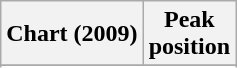<table class="wikitable sortable">
<tr>
<th align="left">Chart (2009)</th>
<th align="center">Peak<br>position</th>
</tr>
<tr>
</tr>
<tr>
</tr>
<tr>
</tr>
</table>
